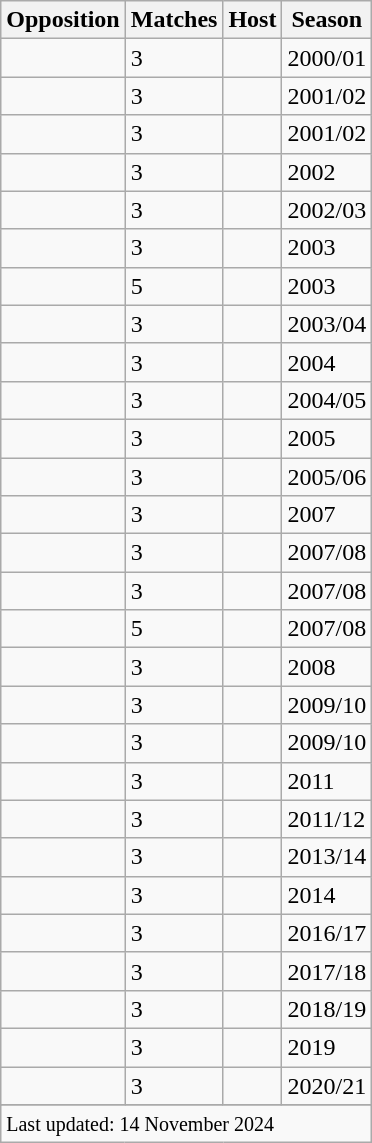<table class="wikitable plainrowheaders sortable">
<tr>
<th scope=col>Opposition</th>
<th scope=col style="text-align:center">Matches</th>
<th scope=col>Host</th>
<th scope=col style="text-align:center">Season</th>
</tr>
<tr>
<td></td>
<td>3</td>
<td></td>
<td>2000/01</td>
</tr>
<tr>
<td></td>
<td>3</td>
<td></td>
<td>2001/02</td>
</tr>
<tr>
<td></td>
<td>3</td>
<td></td>
<td>2001/02</td>
</tr>
<tr>
<td></td>
<td>3</td>
<td></td>
<td>2002</td>
</tr>
<tr>
<td></td>
<td>3</td>
<td></td>
<td>2002/03</td>
</tr>
<tr>
<td></td>
<td>3</td>
<td></td>
<td>2003</td>
</tr>
<tr>
<td></td>
<td>5</td>
<td></td>
<td>2003</td>
</tr>
<tr>
<td></td>
<td>3</td>
<td></td>
<td>2003/04</td>
</tr>
<tr>
<td></td>
<td>3</td>
<td></td>
<td>2004</td>
</tr>
<tr>
<td></td>
<td>3</td>
<td></td>
<td>2004/05</td>
</tr>
<tr>
<td></td>
<td>3</td>
<td></td>
<td>2005</td>
</tr>
<tr>
<td></td>
<td>3</td>
<td></td>
<td>2005/06</td>
</tr>
<tr>
<td></td>
<td>3</td>
<td></td>
<td>2007</td>
</tr>
<tr>
<td></td>
<td>3</td>
<td></td>
<td>2007/08</td>
</tr>
<tr>
<td></td>
<td>3</td>
<td></td>
<td>2007/08</td>
</tr>
<tr>
<td></td>
<td>5</td>
<td></td>
<td>2007/08</td>
</tr>
<tr>
<td></td>
<td>3</td>
<td></td>
<td>2008</td>
</tr>
<tr>
<td></td>
<td>3</td>
<td></td>
<td>2009/10</td>
</tr>
<tr>
<td></td>
<td>3</td>
<td></td>
<td>2009/10</td>
</tr>
<tr>
<td></td>
<td>3</td>
<td></td>
<td>2011</td>
</tr>
<tr>
<td></td>
<td>3</td>
<td></td>
<td>2011/12</td>
</tr>
<tr>
<td></td>
<td>3</td>
<td></td>
<td>2013/14</td>
</tr>
<tr>
<td></td>
<td>3</td>
<td></td>
<td>2014</td>
</tr>
<tr>
<td></td>
<td>3</td>
<td></td>
<td>2016/17</td>
</tr>
<tr>
<td></td>
<td>3</td>
<td></td>
<td>2017/18</td>
</tr>
<tr>
<td></td>
<td>3</td>
<td></td>
<td>2018/19</td>
</tr>
<tr>
<td></td>
<td>3</td>
<td></td>
<td>2019</td>
</tr>
<tr>
<td></td>
<td>3</td>
<td></td>
<td>2020/21</td>
</tr>
<tr>
</tr>
<tr class=sortbottom>
<td colspan=5><small>Last updated: 14 November 2024</small></td>
</tr>
</table>
